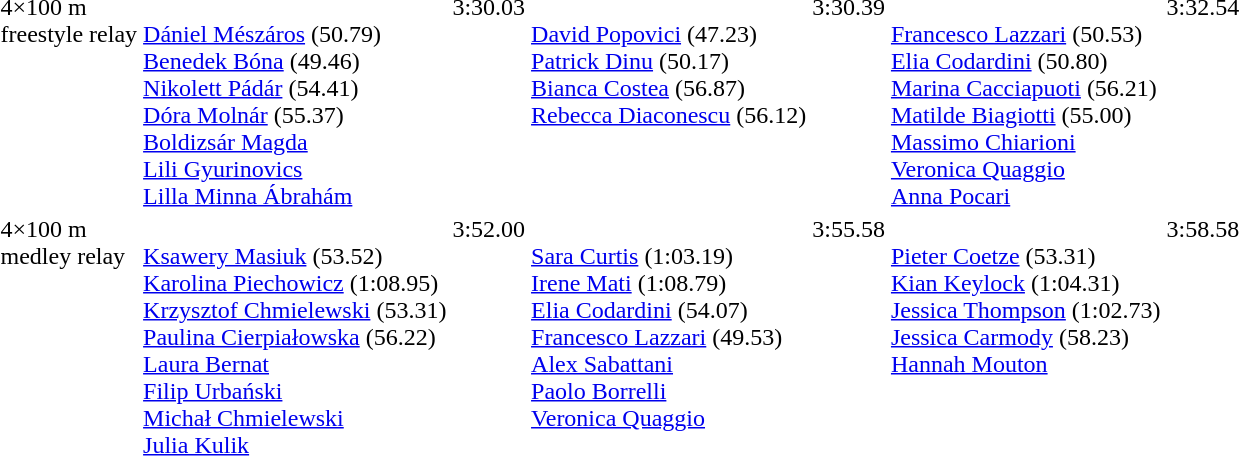<table>
<tr valign="top">
<td>4×100 m<br>freestyle relay</td>
<td><br><a href='#'>Dániel Mészáros</a> (50.79)<br><a href='#'>Benedek Bóna</a> (49.46)<br><a href='#'>Nikolett Pádár</a> (54.41)<br><a href='#'>Dóra Molnár</a> (55.37)<br><a href='#'>Boldizsár Magda</a><br><a href='#'>Lili Gyurinovics</a><br><a href='#'>Lilla Minna Ábrahám</a></td>
<td>3:30.03</td>
<td><br><a href='#'>David Popovici</a> (47.23)<br><a href='#'>Patrick Dinu</a> (50.17)<br> <a href='#'>Bianca Costea</a> (56.87)<br><a href='#'>Rebecca Diaconescu</a> (56.12)</td>
<td>3:30.39</td>
<td><br><a href='#'>Francesco Lazzari</a> (50.53)<br><a href='#'>Elia Codardini</a> (50.80)<br><a href='#'>Marina Cacciapuoti</a> (56.21)<br><a href='#'>Matilde Biagiotti</a> (55.00)<br><a href='#'>Massimo Chiarioni</a><br><a href='#'>Veronica Quaggio</a><br><a href='#'>Anna Pocari</a></td>
<td>3:32.54</td>
</tr>
<tr valign="top">
<td>4×100 m<br>medley relay</td>
<td><br><a href='#'>Ksawery Masiuk</a> (53.52)<br><a href='#'>Karolina Piechowicz</a> (1:08.95)<br><a href='#'>Krzysztof Chmielewski</a> (53.31)<br><a href='#'>Paulina Cierpiałowska</a> (56.22)<br><a href='#'>Laura Bernat</a><br><a href='#'>Filip Urbański</a><br><a href='#'>Michał Chmielewski</a><br><a href='#'>Julia Kulik</a></td>
<td>3:52.00</td>
<td><br><a href='#'>Sara Curtis</a> (1:03.19)<br><a href='#'>Irene Mati</a> (1:08.79)<br><a href='#'>Elia Codardini</a> (54.07)<br><a href='#'>Francesco Lazzari</a> (49.53)<br><a href='#'>Alex Sabattani</a><br><a href='#'>Paolo Borrelli</a><br><a href='#'>Veronica Quaggio</a></td>
<td>3:55.58</td>
<td><br><a href='#'>Pieter Coetze</a> (53.31)<br><a href='#'>Kian Keylock</a> (1:04.31)<br><a href='#'>Jessica Thompson</a> (1:02.73)<br><a href='#'>Jessica Carmody</a> (58.23)<br><a href='#'>Hannah Mouton</a></td>
<td>3:58.58</td>
</tr>
</table>
